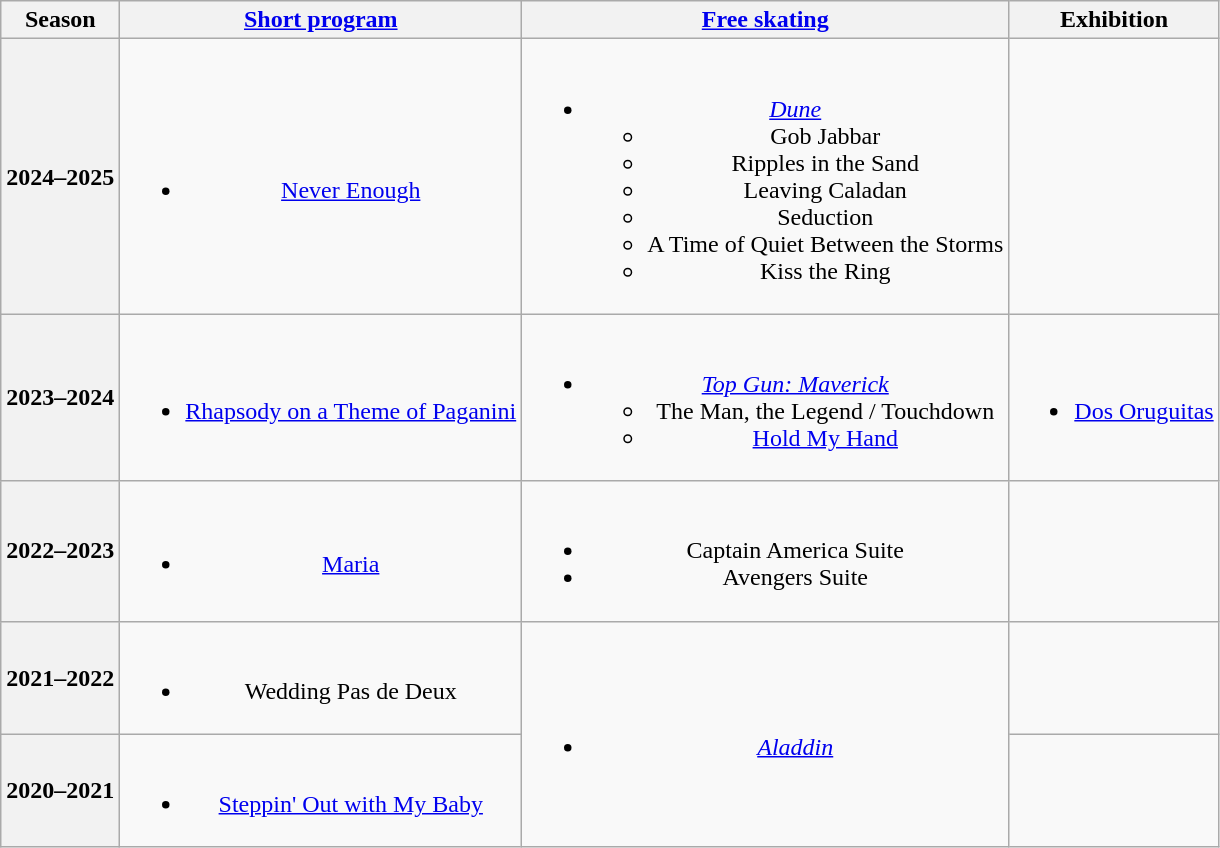<table class=wikitable style=text-align:center>
<tr>
<th>Season</th>
<th><a href='#'>Short program</a></th>
<th><a href='#'>Free skating</a></th>
<th>Exhibition</th>
</tr>
<tr>
<th>2024–2025 <br> </th>
<td><br><ul><li><a href='#'>Never Enough</a> <br> </li></ul></td>
<td><br><ul><li><em><a href='#'>Dune</a></em><ul><li>Gob Jabbar</li><li>Ripples in the Sand</li><li>Leaving Caladan</li><li>Seduction</li><li>A Time of Quiet Between the Storms</li><li>Kiss the Ring <br> </li></ul></li></ul></td>
<td></td>
</tr>
<tr>
<th>2023–2024 <br></th>
<td><br><ul><li><a href='#'>Rhapsody on a Theme of Paganini</a> <br> </li></ul></td>
<td><br><ul><li><em><a href='#'>Top Gun: Maverick</a></em><ul><li>The Man, the Legend / Touchdown <br></li><li><a href='#'>Hold My Hand</a> <br></li></ul></li></ul></td>
<td><br><ul><li><a href='#'>Dos Oruguitas</a> <br></li></ul></td>
</tr>
<tr>
<th>2022–2023 <br></th>
<td><br><ul><li><a href='#'>Maria</a> <br> </li></ul></td>
<td><br><ul><li>Captain America Suite <br> </li><li>Avengers Suite <br> </li></ul></td>
<td></td>
</tr>
<tr>
<th>2021–2022 <br></th>
<td><br><ul><li>Wedding Pas de Deux <br> </li></ul></td>
<td rowspan=2><br><ul><li><em><a href='#'>Aladdin</a></em><br></li></ul></td>
<td></td>
</tr>
<tr>
<th>2020–2021 <br></th>
<td><br><ul><li><a href='#'>Steppin' Out with My Baby</a> <br> </li></ul></td>
<td></td>
</tr>
</table>
